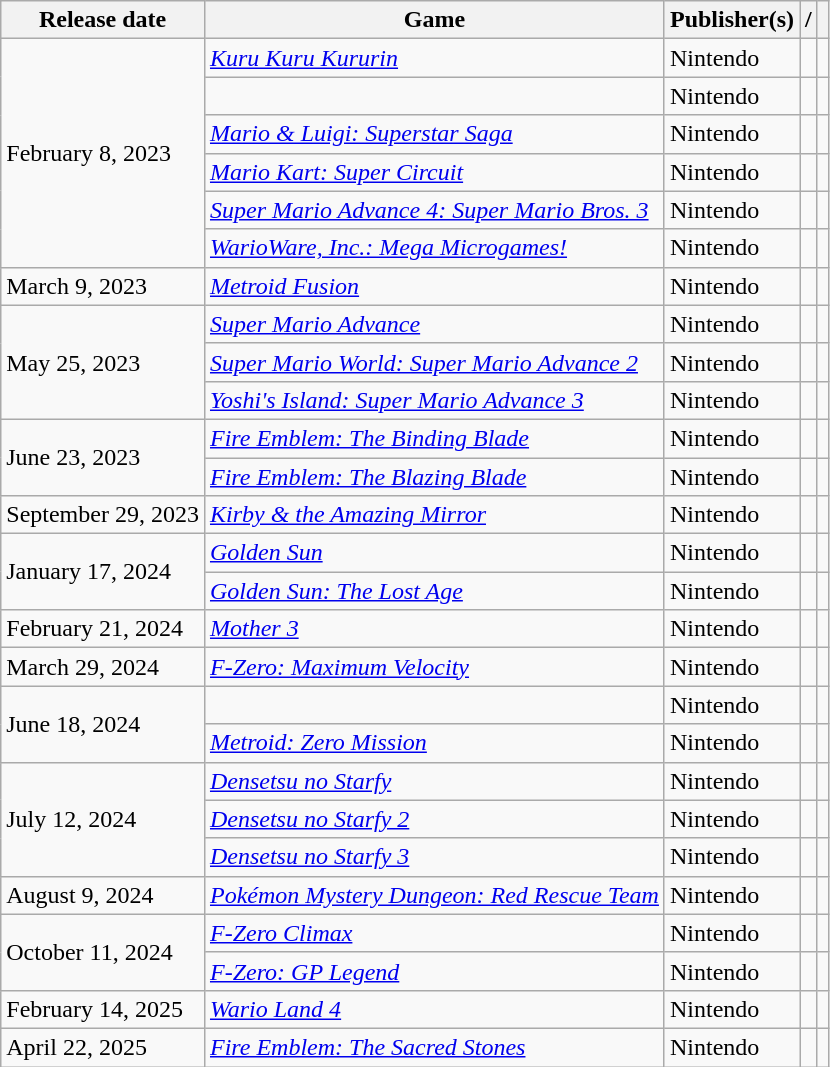<table class="wikitable sortable">
<tr>
<th>Release date</th>
<th>Game</th>
<th>Publisher(s)</th>
<th>/</th>
<th></th>
</tr>
<tr>
<td rowspan="6">February 8, 2023</td>
<td><em><a href='#'>Kuru Kuru Kururin</a></em></td>
<td>Nintendo</td>
<td></td>
<td></td>
</tr>
<tr>
<td></td>
<td>Nintendo</td>
<td></td>
<td></td>
</tr>
<tr>
<td><em><a href='#'>Mario & Luigi: Superstar Saga</a></em></td>
<td>Nintendo</td>
<td></td>
<td></td>
</tr>
<tr>
<td><em><a href='#'>Mario Kart: Super Circuit</a></em></td>
<td>Nintendo</td>
<td></td>
<td></td>
</tr>
<tr>
<td><em><a href='#'>Super Mario Advance 4: Super Mario Bros. 3</a></em></td>
<td>Nintendo</td>
<td></td>
<td></td>
</tr>
<tr>
<td><em><a href='#'>WarioWare, Inc.: Mega Microgames!</a></em></td>
<td>Nintendo</td>
<td></td>
<td></td>
</tr>
<tr>
<td>March 9, 2023</td>
<td><em><a href='#'>Metroid Fusion</a></em></td>
<td>Nintendo</td>
<td></td>
<td></td>
</tr>
<tr>
<td rowspan="3">May 25, 2023</td>
<td><em><a href='#'>Super Mario Advance</a></em></td>
<td>Nintendo</td>
<td></td>
<td></td>
</tr>
<tr>
<td><em><a href='#'>Super Mario World: Super Mario Advance 2</a></em></td>
<td>Nintendo</td>
<td></td>
<td></td>
</tr>
<tr>
<td><em><a href='#'>Yoshi's Island: Super Mario Advance 3</a></em></td>
<td>Nintendo</td>
<td></td>
<td></td>
</tr>
<tr>
<td rowspan="2">June 23, 2023</td>
<td><em><a href='#'>Fire Emblem: The Binding Blade</a></em></td>
<td>Nintendo</td>
<td></td>
<td></td>
</tr>
<tr>
<td><em><a href='#'>Fire Emblem: The Blazing Blade</a></em></td>
<td>Nintendo</td>
<td></td>
<td></td>
</tr>
<tr>
<td>September 29, 2023</td>
<td><em><a href='#'>Kirby & the Amazing Mirror</a></em></td>
<td>Nintendo</td>
<td></td>
<td></td>
</tr>
<tr>
<td rowspan="2">January 17, 2024</td>
<td><em><a href='#'>Golden Sun</a></em></td>
<td>Nintendo</td>
<td></td>
<td></td>
</tr>
<tr>
<td><em><a href='#'>Golden Sun: The Lost Age</a></em></td>
<td>Nintendo</td>
<td></td>
<td></td>
</tr>
<tr>
<td>February 21, 2024</td>
<td><em><a href='#'>Mother 3</a></em></td>
<td>Nintendo</td>
<td></td>
<td></td>
</tr>
<tr>
<td>March 29, 2024</td>
<td><em><a href='#'>F-Zero: Maximum Velocity</a></em></td>
<td>Nintendo</td>
<td></td>
<td></td>
</tr>
<tr>
<td rowspan="2">June 18, 2024</td>
<td></td>
<td>Nintendo</td>
<td></td>
<td></td>
</tr>
<tr>
<td><em><a href='#'>Metroid: Zero Mission</a></em></td>
<td>Nintendo</td>
<td></td>
<td></td>
</tr>
<tr>
<td rowspan="3">July 12, 2024</td>
<td><em><a href='#'>Densetsu no Starfy</a></em></td>
<td>Nintendo</td>
<td></td>
<td></td>
</tr>
<tr>
<td><em><a href='#'>Densetsu no Starfy 2</a></em></td>
<td>Nintendo</td>
<td></td>
<td></td>
</tr>
<tr>
<td><em><a href='#'>Densetsu no Starfy 3</a></em></td>
<td>Nintendo</td>
<td></td>
<td></td>
</tr>
<tr>
<td>August 9, 2024</td>
<td><em><a href='#'>Pokémon Mystery Dungeon: Red Rescue Team</a></em></td>
<td>Nintendo</td>
<td></td>
<td></td>
</tr>
<tr>
<td rowspan="2">October 11, 2024</td>
<td><em><a href='#'>F-Zero Climax</a></em></td>
<td>Nintendo</td>
<td></td>
<td></td>
</tr>
<tr>
<td><em><a href='#'>F-Zero: GP Legend</a></em></td>
<td>Nintendo</td>
<td></td>
<td></td>
</tr>
<tr>
<td>February 14, 2025</td>
<td><em><a href='#'>Wario Land 4</a></em></td>
<td>Nintendo</td>
<td></td>
<td></td>
</tr>
<tr>
<td>April 22, 2025</td>
<td><em><a href='#'>Fire Emblem: The Sacred Stones</a></em></td>
<td>Nintendo</td>
<td></td>
<td></td>
</tr>
</table>
